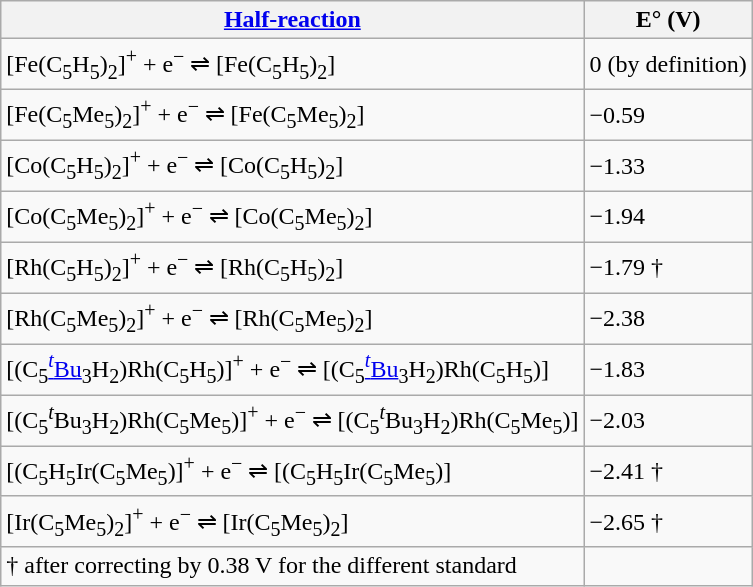<table class="wikitable">
<tr>
<th><a href='#'>Half-reaction</a></th>
<th>E° (V)</th>
</tr>
<tr>
<td>[Fe(C<sub>5</sub>H<sub>5</sub>)<sub>2</sub>]<sup>+</sup> + e<sup>−</sup> ⇌ [Fe(C<sub>5</sub>H<sub>5</sub>)<sub>2</sub>]</td>
<td>0 (by definition)</td>
</tr>
<tr>
<td>[Fe(C<sub>5</sub>Me<sub>5</sub>)<sub>2</sub>]<sup>+</sup> + e<sup>−</sup> ⇌ [Fe(C<sub>5</sub>Me<sub>5</sub>)<sub>2</sub>]</td>
<td>−0.59</td>
</tr>
<tr>
<td>[Co(C<sub>5</sub>H<sub>5</sub>)<sub>2</sub>]<sup>+</sup> + e<sup>−</sup> ⇌ [Co(C<sub>5</sub>H<sub>5</sub>)<sub>2</sub>]</td>
<td>−1.33</td>
</tr>
<tr>
<td>[Co(C<sub>5</sub>Me<sub>5</sub>)<sub>2</sub>]<sup>+</sup> + e<sup>−</sup> ⇌ [Co(C<sub>5</sub>Me<sub>5</sub>)<sub>2</sub>]</td>
<td>−1.94</td>
</tr>
<tr>
<td>[Rh(C<sub>5</sub>H<sub>5</sub>)<sub>2</sub>]<sup>+</sup> + e<sup>−</sup> ⇌ [Rh(C<sub>5</sub>H<sub>5</sub>)<sub>2</sub>]</td>
<td>−1.79 †</td>
</tr>
<tr>
<td>[Rh(C<sub>5</sub>Me<sub>5</sub>)<sub>2</sub>]<sup>+</sup> + e<sup>−</sup> ⇌ [Rh(C<sub>5</sub>Me<sub>5</sub>)<sub>2</sub>]</td>
<td>−2.38</td>
</tr>
<tr>
<td>[(C<sub>5</sub><a href='#'><sup><em>t</em></sup>Bu</a><sub>3</sub>H<sub>2</sub>)Rh(C<sub>5</sub>H<sub>5</sub>)]<sup>+</sup> + e<sup>−</sup> ⇌ [(C<sub>5</sub><a href='#'><sup><em>t</em></sup>Bu</a><sub>3</sub>H<sub>2</sub>)Rh(C<sub>5</sub>H<sub>5</sub>)]</td>
<td>−1.83</td>
</tr>
<tr>
<td>[(C<sub>5</sub><sup><em>t</em></sup>Bu<sub>3</sub>H<sub>2</sub>)Rh(C<sub>5</sub>Me<sub>5</sub>)]<sup>+</sup> + e<sup>−</sup> ⇌ [(C<sub>5</sub><sup><em>t</em></sup>Bu<sub>3</sub>H<sub>2</sub>)Rh(C<sub>5</sub>Me<sub>5</sub>)]</td>
<td>−2.03 </td>
</tr>
<tr>
<td>[(C<sub>5</sub>H<sub>5</sub>Ir(C<sub>5</sub>Me<sub>5</sub>)]<sup>+</sup> + e<sup>−</sup> ⇌ [(C<sub>5</sub>H<sub>5</sub>Ir(C<sub>5</sub>Me<sub>5</sub>)]</td>
<td>−2.41 †</td>
</tr>
<tr>
<td>[Ir(C<sub>5</sub>Me<sub>5</sub>)<sub>2</sub>]<sup>+</sup> + e<sup>−</sup> ⇌ [Ir(C<sub>5</sub>Me<sub>5</sub>)<sub>2</sub>]</td>
<td>−2.65 †</td>
</tr>
<tr>
<td>† after correcting by 0.38 V for the different standard</td>
</tr>
</table>
